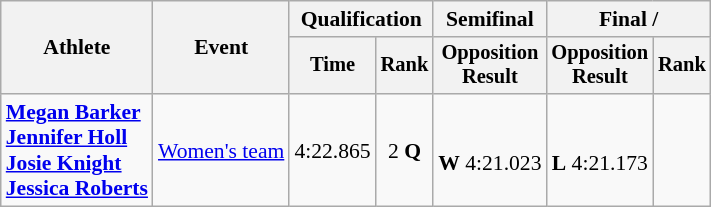<table class=wikitable style=font-size:90%;text-align:center>
<tr>
<th rowspan=2>Athlete</th>
<th rowspan=2>Event</th>
<th colspan=2>Qualification</th>
<th>Semifinal</th>
<th colspan=2>Final / </th>
</tr>
<tr style=font-size:95%>
<th>Time</th>
<th>Rank</th>
<th>Opposition<br>Result</th>
<th>Opposition<br>Result</th>
<th>Rank</th>
</tr>
<tr>
<td align=left><strong><a href='#'>Megan Barker</a><br><a href='#'>Jennifer Holl</a><br><a href='#'>Josie Knight</a><br><a href='#'>Jessica Roberts</a></strong></td>
<td align=left><a href='#'>Women's team</a></td>
<td>4:22.865</td>
<td>2 <strong>Q</strong></td>
<td><br><strong>W</strong> 4:21.023</td>
<td><br><strong>L</strong> 4:21.173</td>
<td></td>
</tr>
</table>
